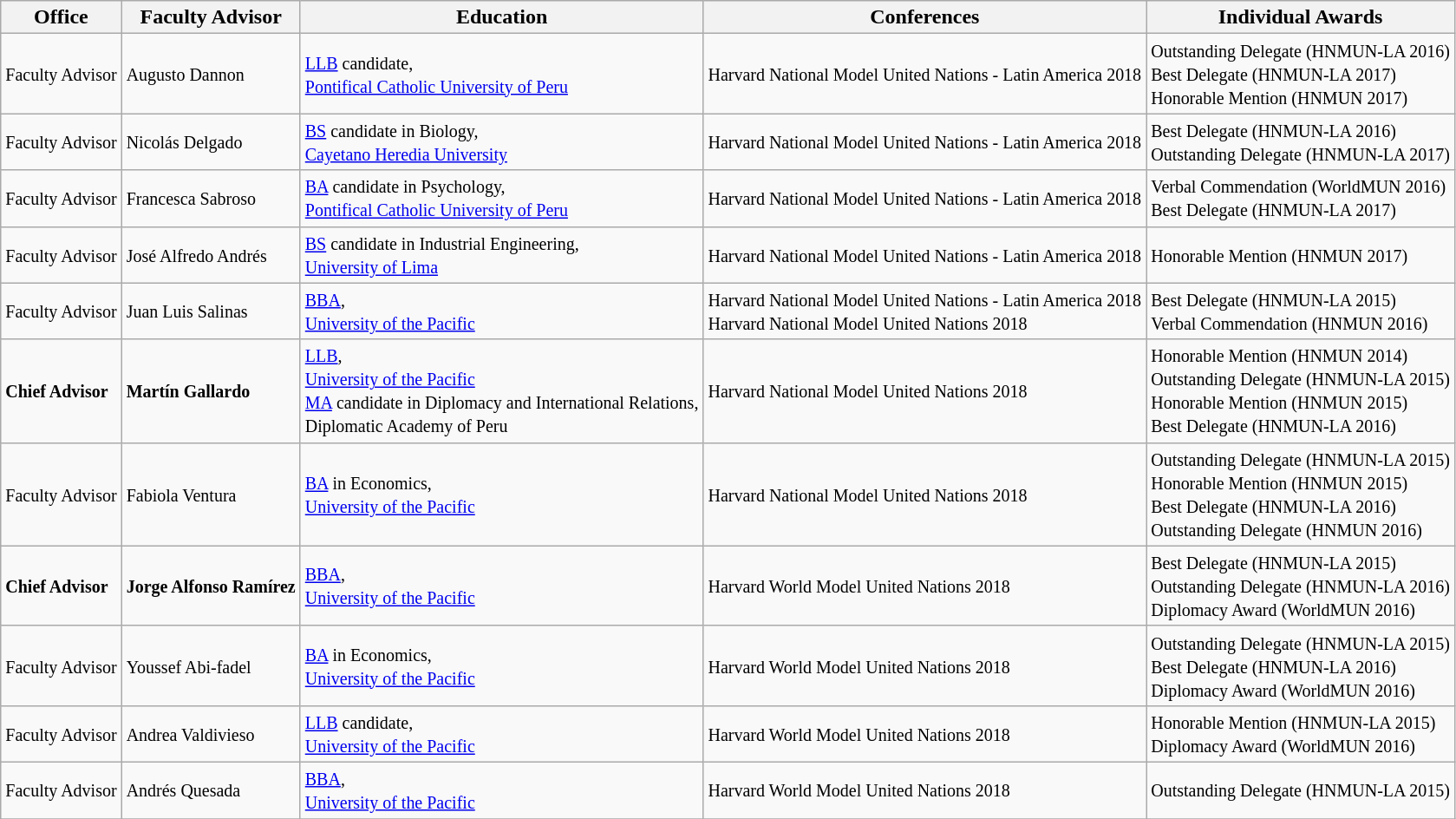<table class="wikitable sortable" style="text-align:left">
<tr>
<th>Office</th>
<th>Faculty Advisor</th>
<th>Education</th>
<th>Conferences</th>
<th>Individual Awards</th>
</tr>
<tr>
<td><small>Faculty Advisor</small></td>
<td><small>Augusto Dannon</small></td>
<td><small><a href='#'>LLB</a> candidate,<br> <a href='#'>Pontifical Catholic University of Peru</a></small></td>
<td><small> Harvard National Model United Nations - Latin America 2018</small></td>
<td><small>Outstanding Delegate (HNMUN-LA 2016)<br>Best Delegate (HNMUN-LA 2017)<br>Honorable Mention (HNMUN 2017)</small></td>
</tr>
<tr>
<td><small>Faculty Advisor</small></td>
<td><small>Nicolás Delgado</small></td>
<td><small><a href='#'>BS</a> candidate in Biology,<br> <a href='#'>Cayetano Heredia University</a></small></td>
<td><small> Harvard National Model United Nations - Latin America 2018</small></td>
<td><small>Best Delegate (HNMUN-LA 2016)<br>Outstanding Delegate (HNMUN-LA 2017)</small></td>
</tr>
<tr>
<td><small>Faculty Advisor</small></td>
<td><small>Francesca Sabroso</small></td>
<td><small><a href='#'>BA</a> candidate in Psychology,<br> <a href='#'>Pontifical Catholic University of Peru</a></small></td>
<td><small> Harvard National Model United Nations - Latin America 2018</small></td>
<td><small>Verbal Commendation (WorldMUN 2016)<br>Best Delegate (HNMUN-LA 2017)</small></td>
</tr>
<tr>
<td><small>Faculty Advisor</small></td>
<td><small>José Alfredo Andrés</small></td>
<td><small><a href='#'>BS</a> candidate in Industrial Engineering,<br>  <a href='#'>University of Lima</a></small></td>
<td><small> Harvard National Model United Nations - Latin America 2018</small></td>
<td><small>Honorable Mention (HNMUN 2017)</small></td>
</tr>
<tr>
<td><small>Faculty Advisor</small></td>
<td><small>Juan Luis Salinas</small></td>
<td><small><a href='#'>BBA</a>,<br>  <a href='#'>University of the Pacific</a></small></td>
<td><small> Harvard National Model United Nations - Latin America 2018<br> Harvard National Model United Nations 2018</small></td>
<td><small>Best Delegate (HNMUN-LA 2015)<br>Verbal Commendation (HNMUN 2016)</small></td>
</tr>
<tr>
<td><small><strong>Chief Advisor</strong></small></td>
<td><small><strong>Martín Gallardo</strong></small></td>
<td><small><a href='#'>LLB</a>,<br>  <a href='#'>University of the Pacific</a><br><a href='#'>MA</a> candidate in Diplomacy and International Relations,<br>Diplomatic Academy of Peru</small></td>
<td><small> Harvard National Model United Nations 2018</small></td>
<td><small>Honorable Mention (HNMUN 2014)<br>Outstanding Delegate (HNMUN-LA 2015)<br>Honorable Mention (HNMUN 2015)<br>Best Delegate (HNMUN-LA 2016)</small></td>
</tr>
<tr>
<td><small>Faculty Advisor</small></td>
<td><small>Fabiola Ventura</small></td>
<td><small><a href='#'>BA</a> in Economics,<br>  <a href='#'>University of the Pacific</a></small></td>
<td><small> Harvard National Model United Nations 2018</small></td>
<td><small>Outstanding Delegate (HNMUN-LA 2015)<br>Honorable Mention (HNMUN 2015)<br>Best Delegate (HNMUN-LA 2016)<br>Outstanding Delegate (HNMUN 2016)</small></td>
</tr>
<tr>
<td><small><strong>Chief Advisor</strong></small></td>
<td><small><strong>Jorge Alfonso Ramírez</strong></small></td>
<td><small><a href='#'>BBA</a>,<br>  <a href='#'>University of the Pacific</a></small></td>
<td><small> Harvard World Model United Nations 2018</small></td>
<td><small>Best Delegate (HNMUN-LA 2015)<br>Outstanding Delegate (HNMUN-LA 2016)<br>Diplomacy Award (WorldMUN 2016)</small></td>
</tr>
<tr>
<td><small>Faculty Advisor</small></td>
<td><small>Youssef Abi-fadel</small></td>
<td><small><a href='#'>BA</a> in Economics,<br>  <a href='#'>University of the Pacific</a></small></td>
<td><small> Harvard World Model United Nations 2018</small></td>
<td><small>Outstanding Delegate (HNMUN-LA 2015)<br>Best Delegate (HNMUN-LA 2016)<br>Diplomacy Award (WorldMUN 2016)</small></td>
</tr>
<tr>
<td><small>Faculty Advisor</small></td>
<td><small>Andrea Valdivieso</small></td>
<td><small><a href='#'>LLB</a> candidate,<br>  <a href='#'>University of the Pacific</a></small></td>
<td><small> Harvard World Model United Nations 2018</small></td>
<td><small>Honorable Mention (HNMUN-LA 2015)<br>Diplomacy Award (WorldMUN 2016)</small></td>
</tr>
<tr>
<td><small>Faculty Advisor</small></td>
<td><small>Andrés Quesada</small></td>
<td><small><a href='#'>BBA</a>,<br>  <a href='#'>University of the Pacific</a></small></td>
<td><small> Harvard World Model United Nations 2018</small></td>
<td><small>Outstanding Delegate (HNMUN-LA 2015)</small></td>
</tr>
<tr>
</tr>
</table>
